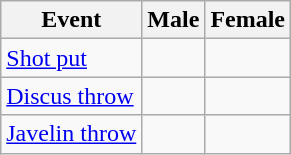<table class="wikitable">
<tr>
<th>Event</th>
<th>Male</th>
<th>Female</th>
</tr>
<tr>
<td><a href='#'>Shot put</a></td>
<td></td>
<td></td>
</tr>
<tr>
<td><a href='#'>Discus throw</a></td>
<td></td>
<td></td>
</tr>
<tr>
<td><a href='#'>Javelin throw</a></td>
<td></td>
<td></td>
</tr>
</table>
